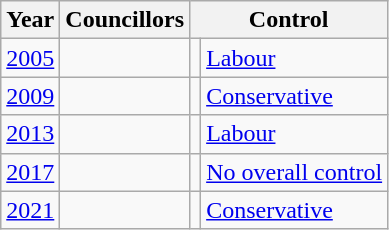<table class="wikitable">
<tr>
<th>Year</th>
<th>Councillors</th>
<th colspan="2">Control</th>
</tr>
<tr>
<td><a href='#'>2005</a></td>
<td></td>
<td></td>
<td><a href='#'>Labour</a></td>
</tr>
<tr>
<td><a href='#'>2009</a></td>
<td></td>
<td></td>
<td><a href='#'>Conservative</a></td>
</tr>
<tr>
<td><a href='#'>2013</a></td>
<td></td>
<td></td>
<td><a href='#'>Labour</a></td>
</tr>
<tr>
<td><a href='#'>2017</a></td>
<td></td>
<td></td>
<td><a href='#'>No overall control</a></td>
</tr>
<tr>
<td><a href='#'>2021</a></td>
<td></td>
<td></td>
<td><a href='#'>Conservative</a></td>
</tr>
</table>
